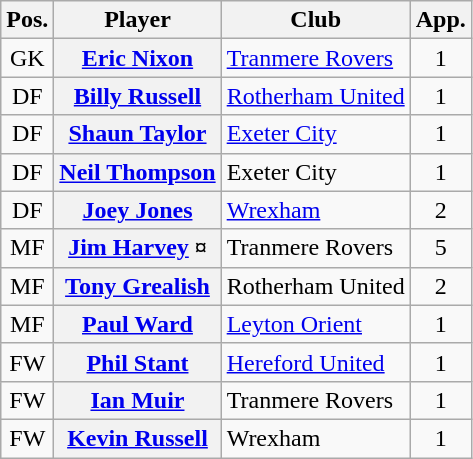<table class="wikitable plainrowheaders" style="text-align: left">
<tr>
<th scope=col>Pos.</th>
<th scope=col>Player</th>
<th scope=col>Club</th>
<th scope=col>App.</th>
</tr>
<tr>
<td style=text-align:center>GK</td>
<th scope=row><a href='#'>Eric Nixon</a></th>
<td><a href='#'>Tranmere Rovers</a></td>
<td style=text-align:center>1</td>
</tr>
<tr>
<td style=text-align:center>DF</td>
<th scope=row><a href='#'>Billy Russell</a></th>
<td><a href='#'>Rotherham United</a></td>
<td style=text-align:center>1</td>
</tr>
<tr>
<td style=text-align:center>DF</td>
<th scope=row><a href='#'>Shaun Taylor</a></th>
<td><a href='#'>Exeter City</a></td>
<td style=text-align:center>1</td>
</tr>
<tr>
<td style=text-align:center>DF</td>
<th scope=row><a href='#'>Neil Thompson</a></th>
<td>Exeter City</td>
<td style=text-align:center>1</td>
</tr>
<tr>
<td style=text-align:center>DF</td>
<th scope=row><a href='#'>Joey Jones</a></th>
<td><a href='#'>Wrexham</a></td>
<td style=text-align:center>2</td>
</tr>
<tr>
<td style=text-align:center>MF</td>
<th scope=row><a href='#'>Jim Harvey</a> ¤</th>
<td>Tranmere Rovers</td>
<td style=text-align:center>5</td>
</tr>
<tr>
<td style=text-align:center>MF</td>
<th scope=row><a href='#'>Tony Grealish</a></th>
<td>Rotherham United</td>
<td style=text-align:center>2</td>
</tr>
<tr>
<td style=text-align:center>MF</td>
<th scope=row><a href='#'>Paul Ward</a></th>
<td><a href='#'>Leyton Orient</a></td>
<td style=text-align:center>1</td>
</tr>
<tr>
<td style=text-align:center>FW</td>
<th scope=row><a href='#'>Phil Stant</a></th>
<td><a href='#'>Hereford United</a></td>
<td style=text-align:center>1</td>
</tr>
<tr>
<td style=text-align:center>FW</td>
<th scope=row><a href='#'>Ian Muir</a></th>
<td>Tranmere Rovers</td>
<td style=text-align:center>1</td>
</tr>
<tr>
<td style=text-align:center>FW</td>
<th scope=row><a href='#'>Kevin Russell</a></th>
<td>Wrexham</td>
<td style=text-align:center>1</td>
</tr>
</table>
